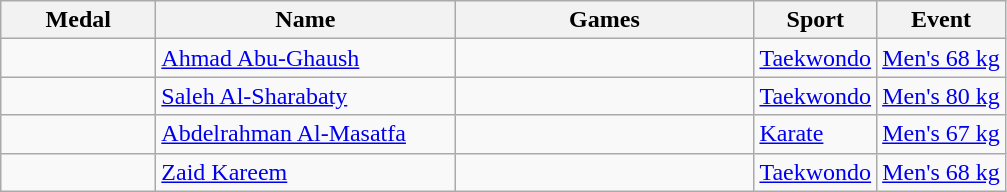<table class="wikitable sortable">
<tr>
<th style="width:6em">Medal</th>
<th style="width:12em">Name</th>
<th style="width:12em">Games</th>
<th>Sport</th>
<th>Event</th>
</tr>
<tr>
<td></td>
<td><a href='#'>Ahmad Abu-Ghaush</a></td>
<td></td>
<td> <a href='#'>Taekwondo</a></td>
<td><a href='#'>Men's 68 kg</a></td>
</tr>
<tr>
<td></td>
<td><a href='#'>Saleh Al-Sharabaty</a></td>
<td></td>
<td> <a href='#'>Taekwondo</a></td>
<td><a href='#'>Men's 80 kg</a></td>
</tr>
<tr>
<td></td>
<td><a href='#'>Abdelrahman Al-Masatfa</a></td>
<td></td>
<td> <a href='#'>Karate</a></td>
<td><a href='#'>Men's 67 kg</a></td>
</tr>
<tr>
<td></td>
<td><a href='#'>Zaid Kareem</a></td>
<td></td>
<td> <a href='#'>Taekwondo</a></td>
<td><a href='#'>Men's 68 kg</a></td>
</tr>
</table>
